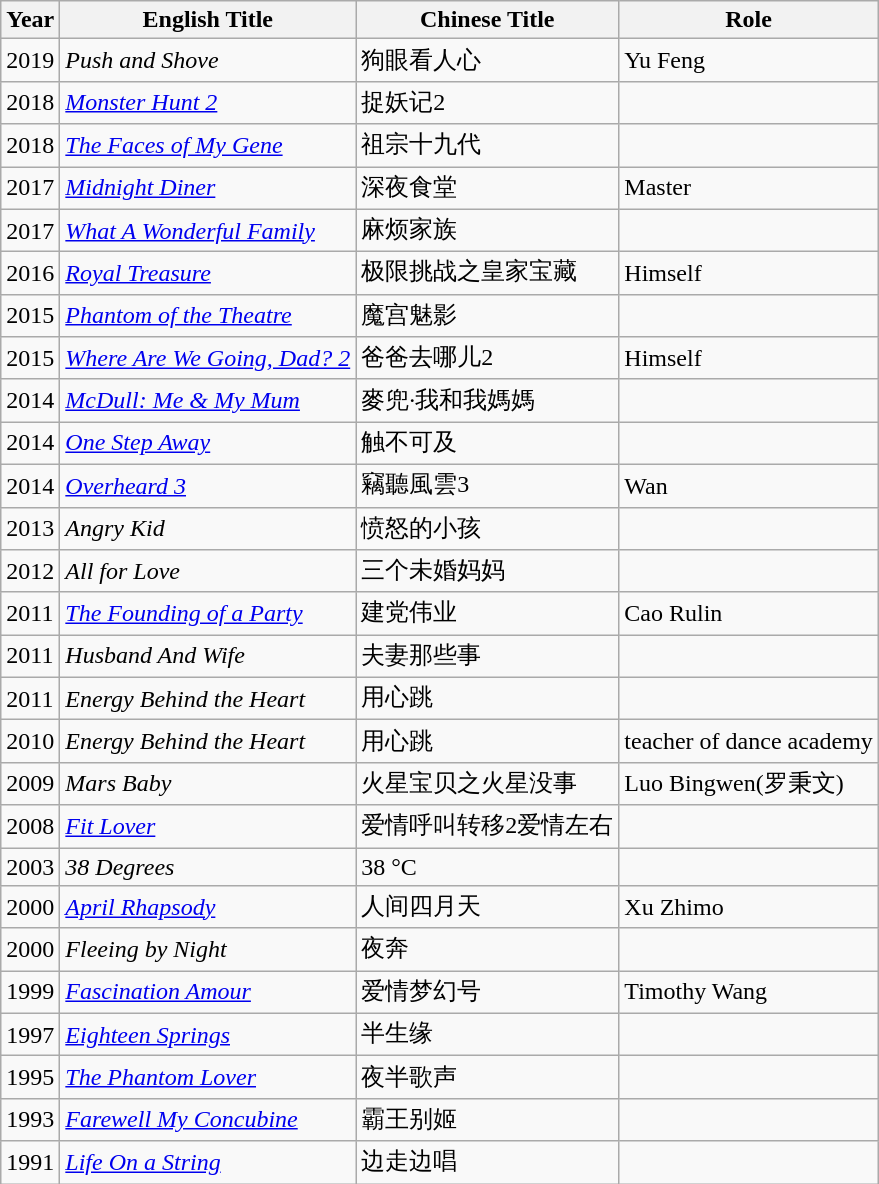<table class="wikitable">
<tr>
<th>Year</th>
<th>English Title</th>
<th>Chinese Title</th>
<th>Role</th>
</tr>
<tr>
<td>2019</td>
<td><em>Push and Shove</em></td>
<td>狗眼看人心</td>
<td>Yu Feng</td>
</tr>
<tr>
<td>2018</td>
<td><em><a href='#'>Monster Hunt 2</a></em></td>
<td>捉妖记2</td>
<td></td>
</tr>
<tr>
<td>2018</td>
<td><em><a href='#'>The Faces of My Gene</a></em></td>
<td>祖宗十九代</td>
<td></td>
</tr>
<tr>
<td>2017</td>
<td><em><a href='#'>Midnight Diner</a></em></td>
<td>深夜食堂</td>
<td>Master</td>
</tr>
<tr>
<td>2017</td>
<td><em><a href='#'>What A Wonderful Family</a></em></td>
<td>麻烦家族</td>
<td></td>
</tr>
<tr>
<td>2016</td>
<td><em><a href='#'>Royal Treasure</a></em></td>
<td>极限挑战之皇家宝藏</td>
<td>Himself</td>
</tr>
<tr>
<td>2015</td>
<td><em><a href='#'>Phantom of the Theatre</a></em></td>
<td>魔宫魅影</td>
<td></td>
</tr>
<tr>
<td>2015</td>
<td><em><a href='#'>Where Are We Going, Dad? 2</a></em></td>
<td>爸爸去哪儿2</td>
<td>Himself</td>
</tr>
<tr>
<td>2014</td>
<td><em><a href='#'>McDull: Me & My Mum</a></em></td>
<td>麥兜·我和我媽媽</td>
<td></td>
</tr>
<tr>
<td>2014</td>
<td><em><a href='#'>One Step Away</a></em></td>
<td>触不可及</td>
<td></td>
</tr>
<tr>
<td>2014</td>
<td><em><a href='#'>Overheard 3</a></em></td>
<td>竊聽風雲3</td>
<td>Wan</td>
</tr>
<tr>
<td>2013</td>
<td><em>Angry Kid</em></td>
<td>愤怒的小孩</td>
<td></td>
</tr>
<tr>
<td>2012</td>
<td><em>All for Love</em></td>
<td>三个未婚妈妈</td>
<td></td>
</tr>
<tr>
<td>2011</td>
<td><em><a href='#'>The Founding of a Party</a></em></td>
<td>建党伟业</td>
<td>Cao Rulin</td>
</tr>
<tr>
<td>2011</td>
<td><em>Husband And Wife</em></td>
<td>夫妻那些事</td>
<td></td>
</tr>
<tr>
<td>2011</td>
<td><em>Energy Behind the Heart</em></td>
<td>用心跳</td>
<td></td>
</tr>
<tr>
<td>2010</td>
<td><em>Energy Behind the Heart</em></td>
<td>用心跳</td>
<td>teacher of dance academy</td>
</tr>
<tr>
<td>2009</td>
<td><em>Mars Baby</em></td>
<td>火星宝贝之火星没事</td>
<td>Luo Bingwen(罗秉文)</td>
</tr>
<tr>
<td>2008</td>
<td><em><a href='#'>Fit Lover</a></em></td>
<td>爱情呼叫转移2爱情左右</td>
<td></td>
</tr>
<tr>
<td>2003</td>
<td><em>38 Degrees</em></td>
<td>38 °C</td>
<td></td>
</tr>
<tr>
<td>2000</td>
<td><em><a href='#'>April Rhapsody</a></em></td>
<td>人间四月天</td>
<td>Xu Zhimo</td>
</tr>
<tr>
<td>2000</td>
<td><em>Fleeing by Night</em></td>
<td>夜奔</td>
<td></td>
</tr>
<tr>
<td>1999</td>
<td><em><a href='#'>Fascination Amour</a></em></td>
<td>爱情梦幻号</td>
<td>Timothy Wang</td>
</tr>
<tr>
<td>1997</td>
<td><em><a href='#'>Eighteen Springs</a></em></td>
<td>半生缘</td>
<td></td>
</tr>
<tr>
<td>1995</td>
<td><em><a href='#'>The Phantom Lover</a></em></td>
<td>夜半歌声</td>
<td></td>
</tr>
<tr>
<td>1993</td>
<td><em><a href='#'>Farewell My Concubine</a></em></td>
<td>霸王别姬</td>
<td></td>
</tr>
<tr>
<td>1991</td>
<td><em><a href='#'>Life On a String</a></em></td>
<td>边走边唱</td>
<td></td>
</tr>
</table>
